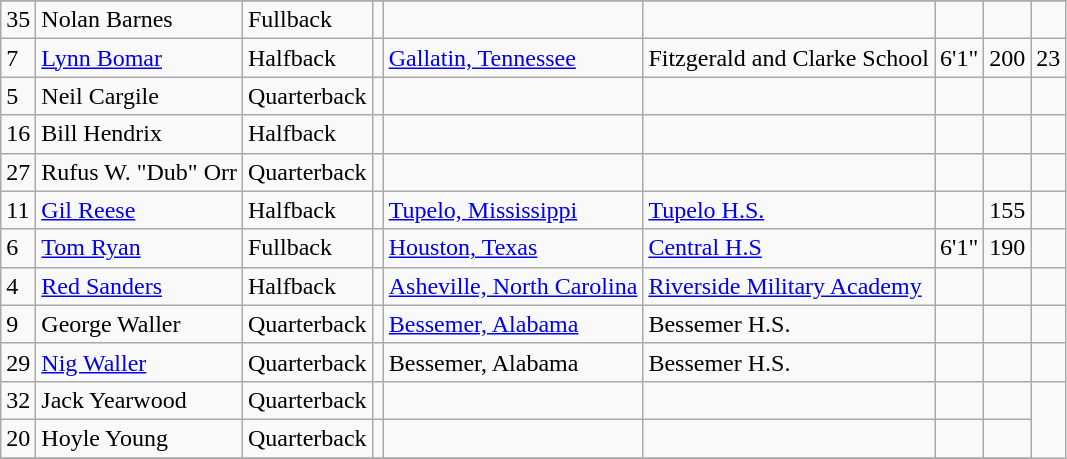<table class="wikitable">
<tr>
</tr>
<tr>
<td>35</td>
<td>Nolan Barnes</td>
<td>Fullback</td>
<td></td>
<td></td>
<td></td>
<td></td>
<td></td>
<td></td>
</tr>
<tr>
<td>7</td>
<td><a href='#'>Lynn Bomar</a></td>
<td>Halfback</td>
<td></td>
<td><a href='#'>Gallatin, Tennessee</a></td>
<td>Fitzgerald and Clarke School</td>
<td>6'1"</td>
<td>200</td>
<td>23</td>
</tr>
<tr>
<td>5</td>
<td>Neil Cargile</td>
<td>Quarterback</td>
<td></td>
<td></td>
<td></td>
<td></td>
<td></td>
<td></td>
</tr>
<tr>
<td>16</td>
<td>Bill Hendrix</td>
<td>Halfback</td>
<td></td>
<td></td>
<td></td>
<td></td>
<td></td>
<td></td>
</tr>
<tr>
<td>27</td>
<td>Rufus W. "Dub" Orr</td>
<td>Quarterback</td>
<td></td>
<td></td>
<td></td>
<td></td>
<td></td>
<td></td>
</tr>
<tr>
<td>11</td>
<td><a href='#'>Gil Reese</a></td>
<td>Halfback</td>
<td></td>
<td><a href='#'>Tupelo, Mississippi</a></td>
<td><a href='#'>Tupelo H.S.</a></td>
<td></td>
<td>155</td>
<td></td>
</tr>
<tr>
<td>6</td>
<td><a href='#'>Tom Ryan</a></td>
<td>Fullback</td>
<td></td>
<td><a href='#'>Houston, Texas</a></td>
<td><a href='#'>Central H.S</a></td>
<td>6'1"</td>
<td>190</td>
<td></td>
</tr>
<tr>
<td>4</td>
<td><a href='#'>Red Sanders</a></td>
<td>Halfback</td>
<td></td>
<td><a href='#'>Asheville, North Carolina</a></td>
<td><a href='#'>Riverside Military Academy</a></td>
<td></td>
<td></td>
<td></td>
</tr>
<tr>
<td>9</td>
<td>George Waller</td>
<td>Quarterback</td>
<td></td>
<td><a href='#'>Bessemer, Alabama</a></td>
<td>Bessemer H.S.</td>
<td></td>
<td></td>
<td></td>
</tr>
<tr>
<td>29</td>
<td><a href='#'>Nig Waller</a></td>
<td>Quarterback</td>
<td></td>
<td>Bessemer, Alabama</td>
<td>Bessemer H.S.</td>
<td></td>
<td></td>
<td></td>
</tr>
<tr>
<td>32</td>
<td>Jack Yearwood</td>
<td>Quarterback</td>
<td></td>
<td></td>
<td></td>
<td></td>
<td></td>
</tr>
<tr>
<td>20</td>
<td>Hoyle Young</td>
<td>Quarterback</td>
<td></td>
<td></td>
<td></td>
<td></td>
<td></td>
</tr>
<tr>
</tr>
</table>
